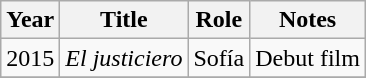<table class="wikitable sortable">
<tr>
<th>Year</th>
<th>Title</th>
<th>Role</th>
<th>Notes</th>
</tr>
<tr>
<td>2015</td>
<td><em>El justiciero</em></td>
<td>Sofía</td>
<td>Debut film</td>
</tr>
<tr>
</tr>
</table>
